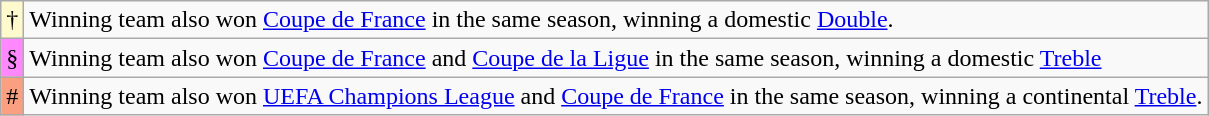<table class="wikitable">
<tr>
<td style="background-color:#FFFACD">†</td>
<td>Winning team also won <a href='#'>Coupe de France</a> in the same season, winning a domestic <a href='#'>Double</a>.</td>
</tr>
<tr>
<td align=center style="background-color:#ff88ff">§</td>
<td>Winning team also won <a href='#'>Coupe de France</a> and <a href='#'>Coupe de la Ligue</a> in the same season, winning a domestic <a href='#'>Treble</a></td>
</tr>
<tr>
<td align=center style="background-color:#fa9f80">#</td>
<td>Winning team also won <a href='#'>UEFA Champions League</a> and <a href='#'>Coupe de France</a> in the same season, winning a continental <a href='#'>Treble</a>.</td>
</tr>
</table>
